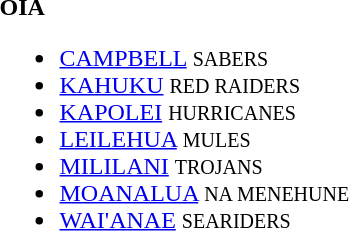<table>
<tr>
<td><strong>OIA</strong><br><ul><li><a href='#'>CAMPBELL</a> <small>SABERS</small></li><li><a href='#'>KAHUKU</a> <small>RED RAIDERS</small></li><li><a href='#'>KAPOLEI</a> <small>HURRICANES</small></li><li><a href='#'>LEILEHUA</a> <small>MULES</small></li><li><a href='#'>MILILANI</a> <small>TROJANS</small></li><li><a href='#'>MOANALUA</a> <small>NA MENEHUNE</small></li><li><a href='#'>WAI'ANAE</a> <small>SEARIDERS</small></li></ul></td>
</tr>
</table>
